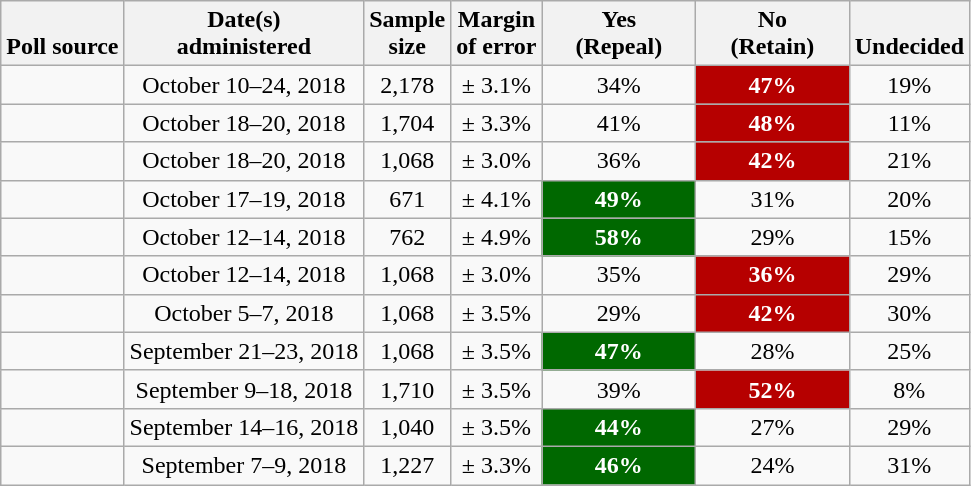<table class="wikitable">
<tr valign=bottom>
<th>Poll source</th>
<th>Date(s)<br>administered</th>
<th>Sample<br>size</th>
<th>Margin<br>of error</th>
<th style="width:95px;">Yes<br>(Repeal)</th>
<th style="width:95px;">No<br>(Retain)</th>
<th>Undecided</th>
</tr>
<tr>
<td></td>
<td align=center>October 10–24, 2018</td>
<td align=center>2,178</td>
<td align=center>± 3.1%</td>
<td align=center>34%</td>
<td style="background:#b60000; color: white" align=center><strong>47%</strong></td>
<td align=center>19%</td>
</tr>
<tr>
<td></td>
<td align=center>October 18–20, 2018</td>
<td align=center>1,704</td>
<td align=center>± 3.3%</td>
<td align=center>41%</td>
<td style="background:#b60000; color: white" align=center><strong>48%</strong></td>
<td align=center>11%</td>
</tr>
<tr>
<td></td>
<td align=center>October 18–20, 2018</td>
<td align=center>1,068</td>
<td align=center>± 3.0%</td>
<td align=center>36%</td>
<td style="background:#b60000; color: white" align=center><strong>42%</strong></td>
<td align=center>21%</td>
</tr>
<tr>
<td></td>
<td align=center>October 17–19, 2018</td>
<td align=center>671</td>
<td align=center>± 4.1%</td>
<td style="background:#006800; color: white" align=center><strong>49%</strong></td>
<td align=center>31%</td>
<td align=center>20%</td>
</tr>
<tr>
<td></td>
<td align=center>October 12–14, 2018</td>
<td align=center>762</td>
<td align=center>± 4.9%</td>
<td style="background:#006800; color: white" align=center><strong>58%</strong></td>
<td align=center>29%</td>
<td align=center>15%</td>
</tr>
<tr>
<td></td>
<td align=center>October 12–14, 2018</td>
<td align=center>1,068</td>
<td align=center>± 3.0%</td>
<td align=center>35%</td>
<td style="background:#b60000; color: white" align=center><strong>36%</strong></td>
<td align=center>29%</td>
</tr>
<tr>
<td></td>
<td align=center>October 5–7, 2018</td>
<td align=center>1,068</td>
<td align=center>± 3.5%</td>
<td align=center>29%</td>
<td style="background:#b60000; color: white" align=center><strong>42%</strong></td>
<td align=center>30%</td>
</tr>
<tr>
<td></td>
<td align=center>September 21–23, 2018</td>
<td align=center>1,068</td>
<td align=center>± 3.5%</td>
<td style="background:#006800; color: white" align=center><strong>47%</strong></td>
<td align=center>28%</td>
<td align=center>25%</td>
</tr>
<tr>
<td></td>
<td align=center>September 9–18, 2018</td>
<td align=center>1,710</td>
<td align=center>± 3.5%</td>
<td align=center>39%</td>
<td style="background:#b60000; color: white" align=center><strong>52%</strong></td>
<td align=center>8%</td>
</tr>
<tr>
<td></td>
<td align=center>September 14–16, 2018</td>
<td align=center>1,040</td>
<td align=center>± 3.5%</td>
<td style="background:#006800; color: white" align=center><strong>44%</strong></td>
<td align=center>27%</td>
<td align=center>29%</td>
</tr>
<tr>
<td></td>
<td align=center>September 7–9, 2018</td>
<td align=center>1,227</td>
<td align=center>± 3.3%</td>
<td style="background:#006800; color: white" align=center><strong>46%</strong></td>
<td align=center>24%</td>
<td align=center>31%</td>
</tr>
</table>
